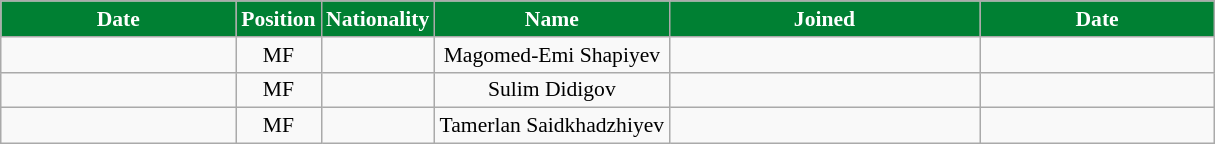<table class="wikitable"  style="text-align:center; font-size:90%; ">
<tr>
<th style="background:#008033; color:white; width:150px;">Date</th>
<th style="background:#008033; color:white; width:50px;">Position</th>
<th style="background:#008033; color:white; width:50px;">Nationality</th>
<th style="background:#008033; color:white; width:150px;">Name</th>
<th style="background:#008033; color:white; width:200px;">Joined</th>
<th style="background:#008033; color:white; width:150px;">Date</th>
</tr>
<tr>
<td></td>
<td>MF</td>
<td></td>
<td>Magomed-Emi Shapiyev</td>
<td></td>
<td></td>
</tr>
<tr>
<td></td>
<td>MF</td>
<td></td>
<td>Sulim Didigov</td>
<td></td>
<td></td>
</tr>
<tr>
<td></td>
<td>MF</td>
<td></td>
<td>Tamerlan Saidkhadzhiyev</td>
<td></td>
<td></td>
</tr>
</table>
